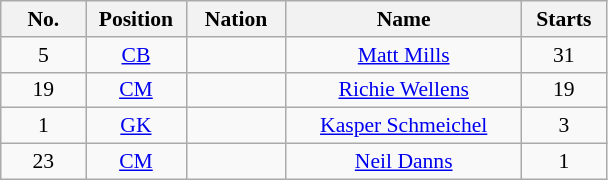<table class="wikitable" style="font-size: 90%; text-align: center">
<tr>
<th width=50>No.</th>
<th width=60>Position</th>
<th width=60>Nation</th>
<th width=150>Name</th>
<th width=50>Starts</th>
</tr>
<tr>
<td>5</td>
<td><a href='#'>CB</a></td>
<td></td>
<td><a href='#'>Matt Mills</a></td>
<td>31</td>
</tr>
<tr>
<td>19</td>
<td><a href='#'>CM</a></td>
<td></td>
<td><a href='#'>Richie Wellens</a></td>
<td>19</td>
</tr>
<tr>
<td>1</td>
<td><a href='#'>GK</a></td>
<td></td>
<td><a href='#'>Kasper Schmeichel</a></td>
<td>3</td>
</tr>
<tr>
<td>23</td>
<td><a href='#'>CM</a></td>
<td></td>
<td><a href='#'>Neil Danns</a></td>
<td>1</td>
</tr>
</table>
